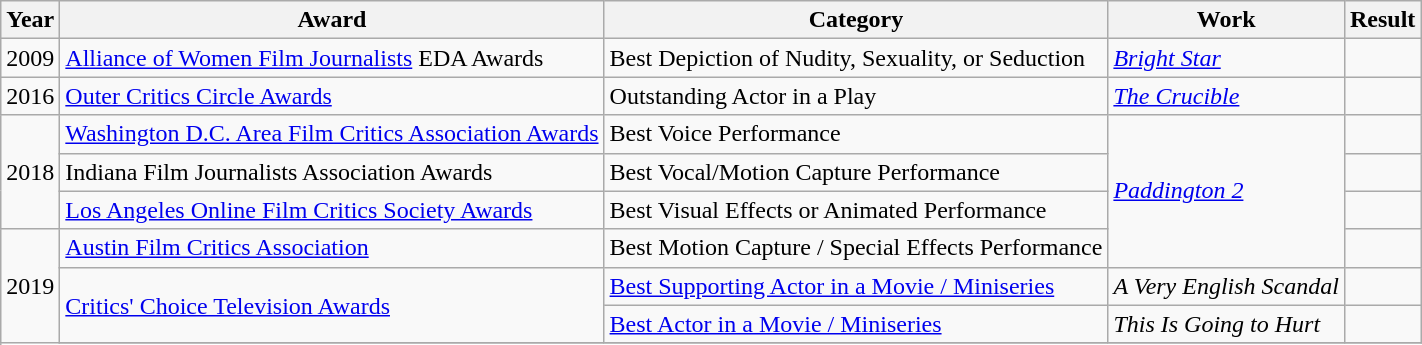<table class="wikitable unsortable">
<tr>
<th>Year</th>
<th>Award</th>
<th>Category</th>
<th>Work</th>
<th>Result</th>
</tr>
<tr>
<td>2009</td>
<td><a href='#'>Alliance of Women Film Journalists</a> EDA Awards</td>
<td>Best Depiction of Nudity, Sexuality, or Seduction</td>
<td><em><a href='#'>Bright Star</a></em></td>
<td></td>
</tr>
<tr>
<td>2016</td>
<td><a href='#'>Outer Critics Circle Awards</a></td>
<td>Outstanding Actor in a Play</td>
<td><em><a href='#'>The Crucible</a></em></td>
<td></td>
</tr>
<tr>
<td rowspan="3">2018</td>
<td><a href='#'>Washington D.C. Area Film Critics Association Awards</a></td>
<td>Best Voice Performance</td>
<td rowspan="4"><em><a href='#'>Paddington 2</a></em></td>
<td></td>
</tr>
<tr>
<td>Indiana Film Journalists Association Awards</td>
<td>Best Vocal/Motion Capture Performance</td>
<td></td>
</tr>
<tr>
<td><a href='#'>Los Angeles Online Film Critics Society Awards</a></td>
<td>Best Visual Effects or Animated Performance</td>
<td></td>
</tr>
<tr>
<td rowspan="9">2019</td>
<td><a href='#'>Austin Film Critics Association</a></td>
<td>Best Motion Capture / Special Effects Performance</td>
<td></td>
</tr>
<tr>
<td rowspan="2"><a href='#'>Critics' Choice Television Awards</a></td>
<td><a href='#'>Best Supporting Actor in a Movie / Miniseries</a></td>
<td><em>A Very English Scandal</em></td>
<td></td>
</tr>
<tr>
<td><a href='#'>Best Actor in a Movie / Miniseries</a></td>
<td><em>This Is Going to Hurt</em></td>
<td></td>
</tr>
<tr>
</tr>
</table>
